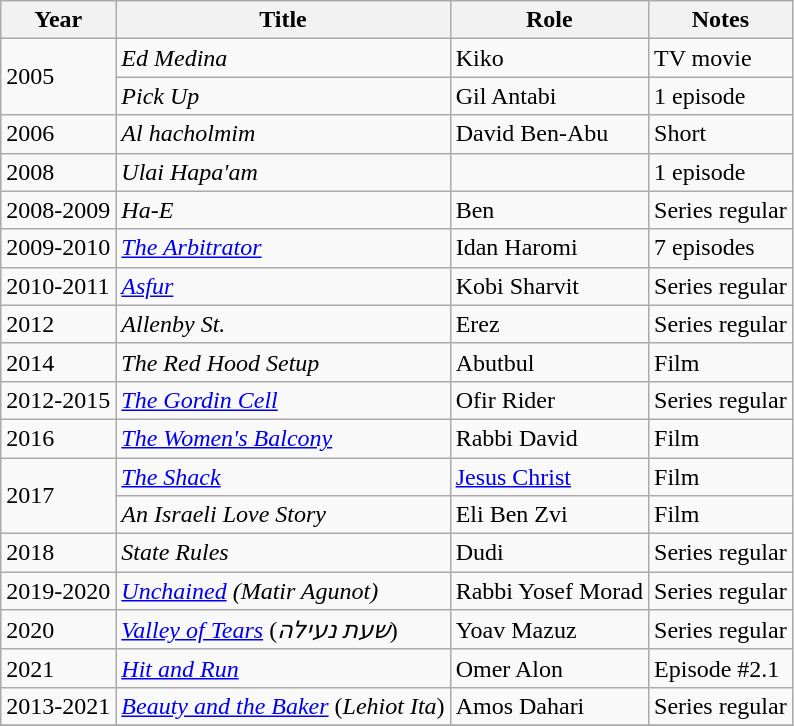<table class="wikitable sortable">
<tr>
<th>Year</th>
<th>Title</th>
<th>Role</th>
<th>Notes</th>
</tr>
<tr>
<td rowspan=2>2005</td>
<td><em>Ed Medina</em></td>
<td>Kiko</td>
<td>TV movie</td>
</tr>
<tr>
<td><em>Pick Up</em></td>
<td>Gil Antabi</td>
<td>1 episode</td>
</tr>
<tr>
<td>2006</td>
<td><em>Al hacholmim</em></td>
<td>David Ben-Abu</td>
<td>Short</td>
</tr>
<tr>
<td>2008</td>
<td><em>Ulai Hapa'am</em></td>
<td></td>
<td>1 episode</td>
</tr>
<tr>
<td>2008-2009</td>
<td><em>Ha-E</em></td>
<td>Ben</td>
<td>Series regular</td>
</tr>
<tr>
<td>2009-2010</td>
<td><em><a href='#'>The Arbitrator</a></em></td>
<td>Idan Haromi</td>
<td>7 episodes</td>
</tr>
<tr>
<td>2010-2011</td>
<td><em><a href='#'>Asfur</a></em></td>
<td>Kobi Sharvit</td>
<td>Series regular</td>
</tr>
<tr>
<td>2012</td>
<td><em>Allenby St.</em></td>
<td>Erez</td>
<td>Series regular</td>
</tr>
<tr>
<td>2014</td>
<td><em>The Red Hood Setup</em></td>
<td>Abutbul</td>
<td>Film</td>
</tr>
<tr>
<td>2012-2015</td>
<td><em><a href='#'>The Gordin Cell</a></em></td>
<td>Ofir Rider</td>
<td>Series regular</td>
</tr>
<tr>
<td>2016</td>
<td><em><a href='#'>The Women's Balcony</a></em></td>
<td>Rabbi David</td>
<td>Film</td>
</tr>
<tr>
<td rowspan=2>2017</td>
<td><em><a href='#'>The Shack</a></em></td>
<td><a href='#'>Jesus Christ</a></td>
<td>Film</td>
</tr>
<tr>
<td><em>An Israeli Love Story</em></td>
<td>Eli Ben Zvi</td>
<td>Film</td>
</tr>
<tr>
<td>2018</td>
<td><em>State Rules</em></td>
<td>Dudi</td>
<td>Series regular</td>
</tr>
<tr>
<td>2019-2020</td>
<td><em><a href='#'>Unchained</a></em> <em>(Matir Agunot)</em></td>
<td>Rabbi Yosef Morad</td>
<td>Series regular</td>
</tr>
<tr>
<td>2020</td>
<td><em><a href='#'>Valley of Tears</a></em> (<em>שעת נעילה</em>)</td>
<td>Yoav Mazuz</td>
<td>Series regular</td>
</tr>
<tr>
<td>2021</td>
<td><em><a href='#'>Hit and Run</a></em></td>
<td>Omer Alon</td>
<td>Episode #2.1</td>
</tr>
<tr>
<td>2013-2021</td>
<td><em><a href='#'>Beauty and the Baker</a></em> (<em>Lehiot Ita</em>)</td>
<td>Amos Dahari</td>
<td>Series regular</td>
</tr>
<tr>
</tr>
</table>
